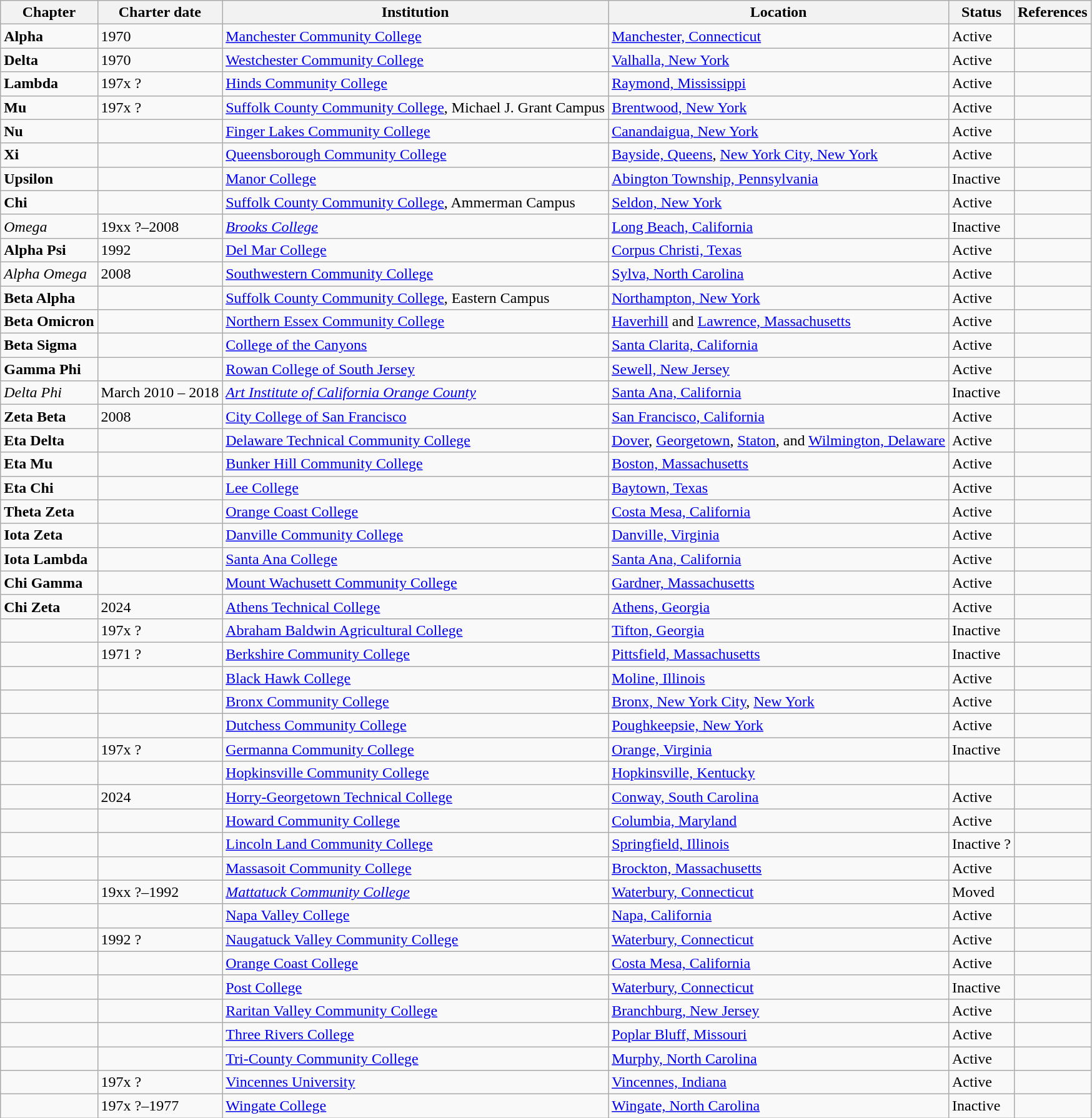<table class="wikitable sortable">
<tr>
<th>Chapter</th>
<th>Charter date</th>
<th>Institution</th>
<th>Location</th>
<th>Status</th>
<th>References</th>
</tr>
<tr>
<td><strong>Alpha</strong></td>
<td>1970</td>
<td><a href='#'>Manchester Community College</a></td>
<td><a href='#'>Manchester, Connecticut</a></td>
<td>Active</td>
<td></td>
</tr>
<tr>
<td><strong>Delta</strong></td>
<td>1970</td>
<td><a href='#'>Westchester Community College</a></td>
<td><a href='#'>Valhalla, New York</a></td>
<td>Active</td>
<td></td>
</tr>
<tr>
<td><strong>Lambda</strong></td>
<td>197x ?</td>
<td><a href='#'>Hinds Community College</a></td>
<td><a href='#'>Raymond, Mississippi</a></td>
<td>Active</td>
<td></td>
</tr>
<tr>
<td><strong>Mu</strong></td>
<td>197x ?</td>
<td><a href='#'>Suffolk County Community College</a>, Michael J. Grant Campus</td>
<td><a href='#'>Brentwood, New York</a></td>
<td>Active</td>
<td></td>
</tr>
<tr>
<td><strong>Nu</strong></td>
<td></td>
<td><a href='#'>Finger Lakes Community College</a></td>
<td><a href='#'>Canandaigua, New York</a></td>
<td>Active</td>
<td></td>
</tr>
<tr>
<td><strong>Xi</strong></td>
<td></td>
<td><a href='#'>Queensborough Community College</a></td>
<td><a href='#'>Bayside, Queens</a>, <a href='#'>New York City, New York</a></td>
<td>Active</td>
<td></td>
</tr>
<tr>
<td><strong>Upsilon</strong></td>
<td></td>
<td><a href='#'>Manor College</a></td>
<td><a href='#'>Abington Township, Pennsylvania</a></td>
<td>Inactive</td>
<td></td>
</tr>
<tr>
<td><strong>Chi</strong></td>
<td></td>
<td><a href='#'>Suffolk County Community College</a>, Ammerman Campus</td>
<td><a href='#'>Seldon, New York</a></td>
<td>Active</td>
<td></td>
</tr>
<tr>
<td><em>Omega</em></td>
<td>19xx ?–2008</td>
<td><em><a href='#'>Brooks College</a></em></td>
<td><a href='#'>Long Beach, California</a></td>
<td>Inactive</td>
<td></td>
</tr>
<tr>
<td><strong>Alpha Psi</strong></td>
<td>1992</td>
<td><a href='#'>Del Mar College</a></td>
<td><a href='#'>Corpus Christi, Texas</a></td>
<td>Active</td>
<td></td>
</tr>
<tr>
<td><em>Alpha Omega</em></td>
<td>2008</td>
<td><a href='#'>Southwestern Community College</a></td>
<td><a href='#'>Sylva, North Carolina</a></td>
<td>Active</td>
<td></td>
</tr>
<tr>
<td><strong>Beta Alpha</strong></td>
<td></td>
<td><a href='#'>Suffolk County Community College</a>, Eastern Campus</td>
<td><a href='#'>Northampton, New York</a></td>
<td>Active</td>
<td></td>
</tr>
<tr>
<td><strong>Beta Omicron</strong></td>
<td></td>
<td><a href='#'>Northern Essex Community College</a></td>
<td><a href='#'>Haverhill</a> and <a href='#'>Lawrence, Massachusetts</a></td>
<td>Active</td>
<td></td>
</tr>
<tr>
<td><strong>Beta Sigma</strong></td>
<td></td>
<td><a href='#'>College of the Canyons</a></td>
<td><a href='#'>Santa Clarita, California</a></td>
<td>Active</td>
<td></td>
</tr>
<tr>
<td><strong>Gamma Phi</strong></td>
<td></td>
<td><a href='#'>Rowan College of South Jersey</a></td>
<td><a href='#'>Sewell, New Jersey</a></td>
<td>Active</td>
<td></td>
</tr>
<tr>
<td><em>Delta Phi</em></td>
<td>March 2010 – 2018</td>
<td><a href='#'><em>Art Institute of California Orange County</em></a></td>
<td><a href='#'>Santa Ana, California</a></td>
<td>Inactive</td>
<td></td>
</tr>
<tr>
<td><strong>Zeta Beta</strong></td>
<td>2008</td>
<td><a href='#'>City College of San Francisco</a></td>
<td><a href='#'>San Francisco, California</a></td>
<td>Active</td>
<td></td>
</tr>
<tr>
<td><strong>Eta Delta</strong></td>
<td></td>
<td><a href='#'>Delaware Technical Community College</a></td>
<td><a href='#'>Dover</a>, <a href='#'>Georgetown</a>, <a href='#'>Staton</a>, and <a href='#'>Wilmington, Delaware</a></td>
<td>Active</td>
<td></td>
</tr>
<tr>
<td><strong>Eta Mu</strong></td>
<td></td>
<td><a href='#'>Bunker Hill Community College</a></td>
<td><a href='#'>Boston, Massachusetts</a></td>
<td>Active</td>
<td></td>
</tr>
<tr>
<td><strong>Eta Chi</strong></td>
<td></td>
<td><a href='#'>Lee College</a></td>
<td><a href='#'>Baytown, Texas</a></td>
<td>Active</td>
<td></td>
</tr>
<tr>
<td><strong>Theta Zeta</strong></td>
<td></td>
<td><a href='#'>Orange Coast College</a></td>
<td><a href='#'>Costa Mesa, California</a></td>
<td>Active</td>
<td></td>
</tr>
<tr>
<td><strong>Iota Zeta</strong></td>
<td></td>
<td><a href='#'>Danville Community College</a></td>
<td><a href='#'>Danville, Virginia</a></td>
<td>Active</td>
<td></td>
</tr>
<tr>
<td><strong>Iota Lambda</strong></td>
<td></td>
<td><a href='#'>Santa Ana College</a></td>
<td><a href='#'>Santa Ana, California</a></td>
<td>Active</td>
<td></td>
</tr>
<tr>
<td><strong>Chi Gamma</strong></td>
<td></td>
<td><a href='#'>Mount Wachusett Community College</a></td>
<td><a href='#'>Gardner, Massachusetts</a></td>
<td>Active</td>
<td></td>
</tr>
<tr>
<td><strong>Chi Zeta</strong></td>
<td>2024</td>
<td><a href='#'>Athens Technical College</a></td>
<td><a href='#'>Athens, Georgia</a></td>
<td>Active</td>
<td></td>
</tr>
<tr>
<td></td>
<td>197x ?</td>
<td><a href='#'>Abraham Baldwin Agricultural College</a></td>
<td><a href='#'>Tifton, Georgia</a></td>
<td>Inactive</td>
<td></td>
</tr>
<tr>
<td></td>
<td>1971 ?</td>
<td><a href='#'>Berkshire Community College</a></td>
<td><a href='#'>Pittsfield, Massachusetts</a></td>
<td>Inactive</td>
<td></td>
</tr>
<tr>
<td></td>
<td></td>
<td><a href='#'>Black Hawk College</a></td>
<td><a href='#'>Moline, Illinois</a></td>
<td>Active</td>
<td></td>
</tr>
<tr>
<td></td>
<td></td>
<td><a href='#'>Bronx Community College</a></td>
<td><a href='#'>Bronx, New York City</a>, <a href='#'>New York</a></td>
<td>Active</td>
<td></td>
</tr>
<tr>
<td></td>
<td></td>
<td><a href='#'>Dutchess Community College</a></td>
<td><a href='#'>Poughkeepsie, New York</a></td>
<td>Active</td>
<td></td>
</tr>
<tr>
<td></td>
<td>197x ?</td>
<td><a href='#'>Germanna Community College</a></td>
<td><a href='#'>Orange, Virginia</a></td>
<td>Inactive</td>
<td></td>
</tr>
<tr>
<td></td>
<td></td>
<td><a href='#'>Hopkinsville Community College</a></td>
<td><a href='#'>Hopkinsville, Kentucky</a></td>
<td></td>
<td></td>
</tr>
<tr>
<td></td>
<td>2024</td>
<td><a href='#'>Horry-Georgetown Technical College</a></td>
<td><a href='#'>Conway, South Carolina</a></td>
<td>Active</td>
<td></td>
</tr>
<tr>
<td></td>
<td></td>
<td><a href='#'>Howard Community College</a></td>
<td><a href='#'>Columbia, Maryland</a></td>
<td>Active</td>
<td></td>
</tr>
<tr>
<td></td>
<td></td>
<td><a href='#'>Lincoln Land Community College</a></td>
<td><a href='#'>Springfield, Illinois</a></td>
<td>Inactive ?</td>
<td></td>
</tr>
<tr>
<td></td>
<td></td>
<td><a href='#'>Massasoit Community College</a></td>
<td><a href='#'>Brockton, Massachusetts</a></td>
<td>Active</td>
<td></td>
</tr>
<tr>
<td></td>
<td>19xx ?–1992</td>
<td><em><a href='#'>Mattatuck Community College</a></em></td>
<td><a href='#'>Waterbury, Connecticut</a></td>
<td>Moved</td>
<td></td>
</tr>
<tr>
<td></td>
<td></td>
<td><a href='#'>Napa Valley College</a></td>
<td><a href='#'>Napa, California</a></td>
<td>Active</td>
<td></td>
</tr>
<tr>
<td></td>
<td>1992 ?</td>
<td><a href='#'>Naugatuck Valley Community College</a></td>
<td><a href='#'>Waterbury, Connecticut</a></td>
<td>Active</td>
<td></td>
</tr>
<tr>
<td></td>
<td></td>
<td><a href='#'>Orange Coast College</a></td>
<td><a href='#'>Costa Mesa, California</a></td>
<td>Active</td>
<td></td>
</tr>
<tr>
<td></td>
<td></td>
<td><a href='#'>Post College</a></td>
<td><a href='#'>Waterbury, Connecticut</a></td>
<td>Inactive</td>
<td></td>
</tr>
<tr>
<td></td>
<td></td>
<td><a href='#'>Raritan Valley Community College</a></td>
<td><a href='#'>Branchburg, New Jersey</a></td>
<td>Active</td>
<td></td>
</tr>
<tr>
<td></td>
<td></td>
<td><a href='#'>Three Rivers College</a></td>
<td><a href='#'>Poplar Bluff, Missouri</a></td>
<td>Active</td>
<td></td>
</tr>
<tr>
<td></td>
<td></td>
<td><a href='#'>Tri-County Community College</a></td>
<td><a href='#'>Murphy, North Carolina</a></td>
<td>Active</td>
<td></td>
</tr>
<tr>
<td></td>
<td>197x ?</td>
<td><a href='#'>Vincennes University</a></td>
<td><a href='#'>Vincennes, Indiana</a></td>
<td>Active</td>
<td></td>
</tr>
<tr>
<td></td>
<td>197x ?–1977</td>
<td><a href='#'>Wingate College</a></td>
<td><a href='#'>Wingate, North Carolina</a></td>
<td>Inactive</td>
<td></td>
</tr>
</table>
